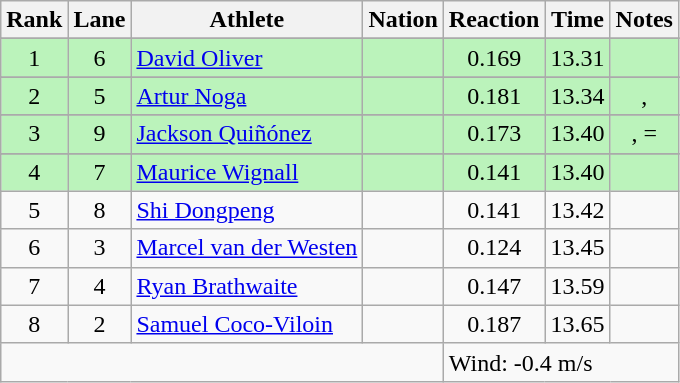<table class="wikitable sortable" style="text-align:center">
<tr>
<th>Rank</th>
<th>Lane</th>
<th>Athlete</th>
<th>Nation</th>
<th>Reaction</th>
<th>Time</th>
<th>Notes</th>
</tr>
<tr>
</tr>
<tr bgcolor=bbf3bb>
<td>1</td>
<td>6</td>
<td align=left><a href='#'>David Oliver</a></td>
<td align=left></td>
<td>0.169</td>
<td>13.31</td>
<td></td>
</tr>
<tr>
</tr>
<tr bgcolor=bbf3bb>
<td>2</td>
<td>5</td>
<td align=left><a href='#'>Artur Noga</a></td>
<td align=left></td>
<td>0.181</td>
<td>13.34</td>
<td>, </td>
</tr>
<tr>
</tr>
<tr bgcolor=bbf3bb>
<td>3</td>
<td>9</td>
<td align=left><a href='#'>Jackson Quiñónez</a></td>
<td align=left></td>
<td>0.173</td>
<td>13.40</td>
<td>, =</td>
</tr>
<tr>
</tr>
<tr bgcolor=bbf3bb>
<td>4</td>
<td>7</td>
<td align=left><a href='#'>Maurice Wignall</a></td>
<td align=left></td>
<td>0.141</td>
<td>13.40</td>
<td></td>
</tr>
<tr>
<td>5</td>
<td>8</td>
<td align=left><a href='#'>Shi Dongpeng</a></td>
<td align=left></td>
<td>0.141</td>
<td>13.42</td>
<td></td>
</tr>
<tr>
<td>6</td>
<td>3</td>
<td align=left><a href='#'>Marcel van der Westen</a></td>
<td align=left></td>
<td>0.124</td>
<td>13.45</td>
<td></td>
</tr>
<tr>
<td>7</td>
<td>4</td>
<td align=left><a href='#'>Ryan Brathwaite</a></td>
<td align=left></td>
<td>0.147</td>
<td>13.59</td>
<td></td>
</tr>
<tr>
<td>8</td>
<td>2</td>
<td align=left><a href='#'>Samuel Coco-Viloin</a></td>
<td align=left></td>
<td>0.187</td>
<td>13.65</td>
<td></td>
</tr>
<tr class="sortbottom">
<td colspan=4></td>
<td colspan="3" style="text-align:left;">Wind: -0.4 m/s</td>
</tr>
</table>
